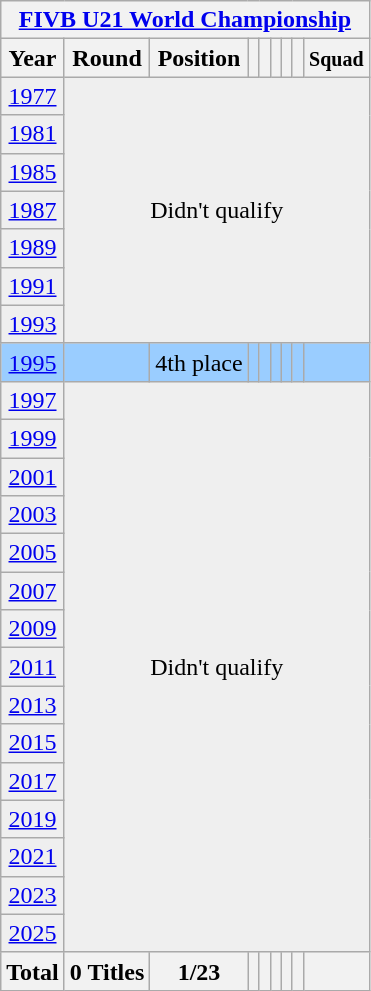<table class="wikitable" style="text-align: center;">
<tr>
<th colspan=9><a href='#'>FIVB U21 World Championship</a></th>
</tr>
<tr>
<th>Year</th>
<th>Round</th>
<th>Position</th>
<th></th>
<th></th>
<th></th>
<th></th>
<th></th>
<th><small>Squad</small></th>
</tr>
<tr bgcolor="efefef">
<td> <a href='#'>1977</a></td>
<td colspan=9 rowspan=7>Didn't qualify</td>
</tr>
<tr bgcolor="efefef">
<td> <a href='#'>1981</a></td>
</tr>
<tr bgcolor="efefef">
<td> <a href='#'>1985</a></td>
</tr>
<tr bgcolor="efefef">
<td> <a href='#'>1987</a></td>
</tr>
<tr bgcolor="efefef">
<td> <a href='#'>1989</a></td>
</tr>
<tr bgcolor="efefef">
<td> <a href='#'>1991</a></td>
</tr>
<tr bgcolor="efefef">
<td> <a href='#'>1993</a></td>
</tr>
<tr bgcolor=9acdff>
<td> <a href='#'>1995</a></td>
<td></td>
<td>4th place</td>
<td></td>
<td></td>
<td></td>
<td></td>
<td></td>
<td></td>
</tr>
<tr bgcolor="efefef">
<td> <a href='#'>1997</a></td>
<td colspan=9 rowspan=15>Didn't qualify</td>
</tr>
<tr bgcolor="efefef">
<td> <a href='#'>1999</a></td>
</tr>
<tr bgcolor="efefef">
<td> <a href='#'>2001</a></td>
</tr>
<tr bgcolor="efefef">
<td> <a href='#'>2003</a></td>
</tr>
<tr bgcolor="efefef">
<td> <a href='#'>2005</a></td>
</tr>
<tr bgcolor="efefef">
<td> <a href='#'>2007</a></td>
</tr>
<tr bgcolor="efefef">
<td> <a href='#'>2009</a></td>
</tr>
<tr bgcolor="efefef">
<td> <a href='#'>2011</a></td>
</tr>
<tr bgcolor="efefef">
<td> <a href='#'>2013</a></td>
</tr>
<tr bgcolor="efefef">
<td> <a href='#'>2015</a></td>
</tr>
<tr bgcolor="efefef">
<td> <a href='#'>2017</a></td>
</tr>
<tr bgcolor="efefef">
<td> <a href='#'>2019</a></td>
</tr>
<tr bgcolor="efefef">
<td>  <a href='#'>2021</a></td>
</tr>
<tr bgcolor="efefef">
<td> <a href='#'>2023</a></td>
</tr>
<tr bgcolor="efefef">
<td> <a href='#'>2025</a></td>
</tr>
<tr>
<th>Total</th>
<th>0 Titles</th>
<th>1/23</th>
<th></th>
<th></th>
<th></th>
<th></th>
<th></th>
<th></th>
</tr>
</table>
